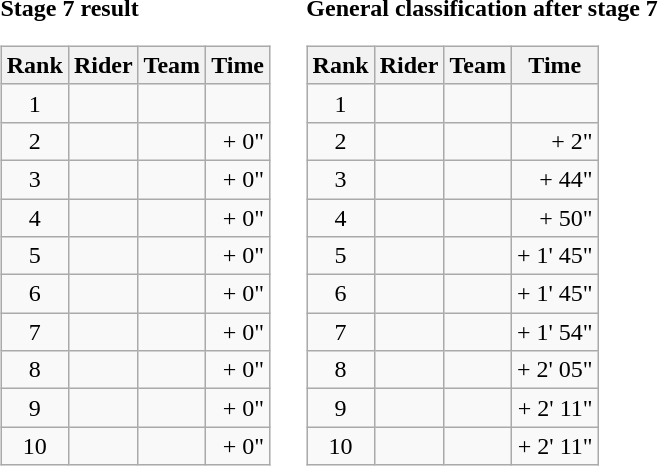<table>
<tr>
<td><strong>Stage 7 result</strong><br><table class="wikitable">
<tr>
<th scope="col">Rank</th>
<th scope="col">Rider</th>
<th scope="col">Team</th>
<th scope="col">Time</th>
</tr>
<tr>
<td style="text-align:center;">1</td>
<td></td>
<td></td>
<td style="text-align:right;"></td>
</tr>
<tr>
<td style="text-align:center;">2</td>
<td> </td>
<td></td>
<td style="text-align:right;">+ 0"</td>
</tr>
<tr>
<td style="text-align:center;">3</td>
<td></td>
<td></td>
<td style="text-align:right;">+ 0"</td>
</tr>
<tr>
<td style="text-align:center;">4</td>
<td></td>
<td></td>
<td style="text-align:right;">+ 0"</td>
</tr>
<tr>
<td style="text-align:center;">5</td>
<td></td>
<td></td>
<td style="text-align:right;">+ 0"</td>
</tr>
<tr>
<td style="text-align:center;">6</td>
<td></td>
<td></td>
<td style="text-align:right;">+ 0"</td>
</tr>
<tr>
<td style="text-align:center;">7</td>
<td></td>
<td></td>
<td style="text-align:right;">+ 0"</td>
</tr>
<tr>
<td style="text-align:center;">8</td>
<td></td>
<td></td>
<td style="text-align:right;">+ 0"</td>
</tr>
<tr>
<td style="text-align:center;">9</td>
<td></td>
<td></td>
<td style="text-align:right;">+ 0"</td>
</tr>
<tr>
<td style="text-align:center;">10</td>
<td></td>
<td></td>
<td style="text-align:right;">+ 0"</td>
</tr>
</table>
</td>
<td></td>
<td><strong>General classification after stage 7</strong><br><table class="wikitable">
<tr>
<th scope="col">Rank</th>
<th scope="col">Rider</th>
<th scope="col">Team</th>
<th scope="col">Time</th>
</tr>
<tr>
<td style="text-align:center;">1</td>
<td> </td>
<td></td>
<td style="text-align:right;"></td>
</tr>
<tr>
<td style="text-align:center;">2</td>
<td> </td>
<td></td>
<td style="text-align:right;">+ 2"</td>
</tr>
<tr>
<td style="text-align:center;">3</td>
<td> </td>
<td></td>
<td style="text-align:right;">+ 44"</td>
</tr>
<tr>
<td style="text-align:center;">4</td>
<td></td>
<td></td>
<td style="text-align:right;">+ 50"</td>
</tr>
<tr>
<td style="text-align:center;">5</td>
<td></td>
<td></td>
<td style="text-align:right;">+ 1' 45"</td>
</tr>
<tr>
<td style="text-align:center;">6</td>
<td></td>
<td></td>
<td style="text-align:right;">+ 1' 45"</td>
</tr>
<tr>
<td style="text-align:center;">7</td>
<td></td>
<td></td>
<td style="text-align:right;">+ 1' 54"</td>
</tr>
<tr>
<td style="text-align:center;">8</td>
<td></td>
<td></td>
<td style="text-align:right;">+ 2' 05"</td>
</tr>
<tr>
<td style="text-align:center;">9</td>
<td></td>
<td></td>
<td style="text-align:right;">+ 2' 11"</td>
</tr>
<tr>
<td style="text-align:center;">10</td>
<td></td>
<td></td>
<td style="text-align:right;">+ 2' 11"</td>
</tr>
</table>
</td>
</tr>
</table>
